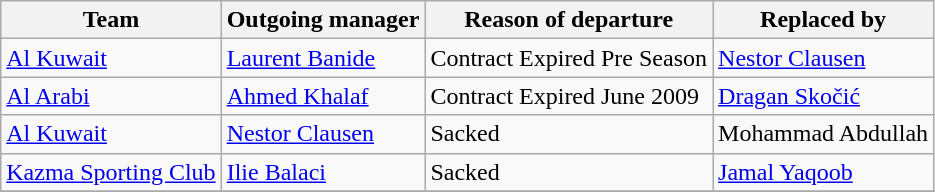<table class="wikitable">
<tr>
<th>Team</th>
<th>Outgoing manager</th>
<th>Reason of departure</th>
<th>Replaced by</th>
</tr>
<tr>
<td><a href='#'>Al Kuwait</a></td>
<td> <a href='#'>Laurent Banide</a></td>
<td>Contract Expired Pre Season</td>
<td> <a href='#'>Nestor Clausen</a></td>
</tr>
<tr>
<td><a href='#'>Al Arabi</a></td>
<td> <a href='#'>Ahmed Khalaf</a></td>
<td>Contract Expired June 2009</td>
<td> <a href='#'>Dragan Skočić</a></td>
</tr>
<tr>
<td><a href='#'>Al Kuwait</a></td>
<td> <a href='#'>Nestor Clausen</a></td>
<td>Sacked </td>
<td> Mohammad Abdullah</td>
</tr>
<tr>
<td><a href='#'>Kazma Sporting Club</a></td>
<td> <a href='#'>Ilie Balaci</a></td>
<td>Sacked</td>
<td> <a href='#'>Jamal Yaqoob</a></td>
</tr>
<tr>
</tr>
</table>
